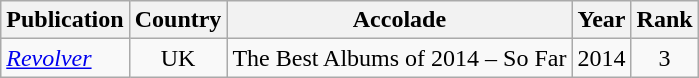<table class="wikitable">
<tr>
<th>Publication</th>
<th>Country</th>
<th>Accolade</th>
<th>Year</th>
<th>Rank</th>
</tr>
<tr>
<td><em><a href='#'>Revolver</a></em></td>
<td style="text-align:center;">UK</td>
<td>The Best Albums of 2014 – So Far</td>
<td>2014</td>
<td style="text-align:center;">3</td>
</tr>
</table>
